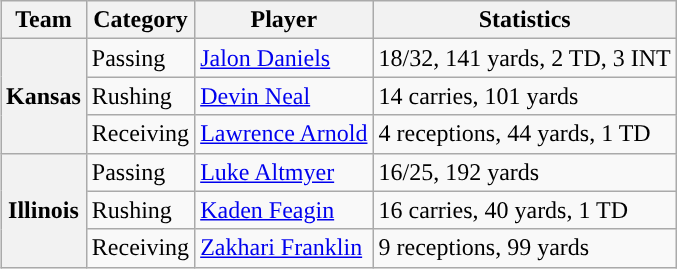<table class="wikitable" style="float:right">
<tr>
<th>Team</th>
<th>Category</th>
<th>Player</th>
<th>Statistics</th>
</tr>
<tr>
<th rowspan=3>Kansas</th>
<td>Passing</td>
<td><a href='#'>Jalon Daniels</a></td>
<td>18/32, 141 yards, 2 TD, 3 INT</td>
</tr>
<tr>
<td>Rushing</td>
<td><a href='#'>Devin Neal</a></td>
<td>14 carries, 101 yards</td>
</tr>
<tr>
<td>Receiving</td>
<td><a href='#'>Lawrence Arnold</a></td>
<td>4 receptions, 44 yards, 1 TD</td>
</tr>
<tr>
<th rowspan=3>Illinois</th>
<td>Passing</td>
<td><a href='#'>Luke Altmyer</a></td>
<td>16/25, 192 yards</td>
</tr>
<tr>
<td>Rushing</td>
<td><a href='#'>Kaden Feagin</a></td>
<td>16 carries, 40 yards, 1 TD</td>
</tr>
<tr>
<td>Receiving</td>
<td><a href='#'>Zakhari Franklin</a></td>
<td>9 receptions, 99 yards</td>
</tr>
</table>
